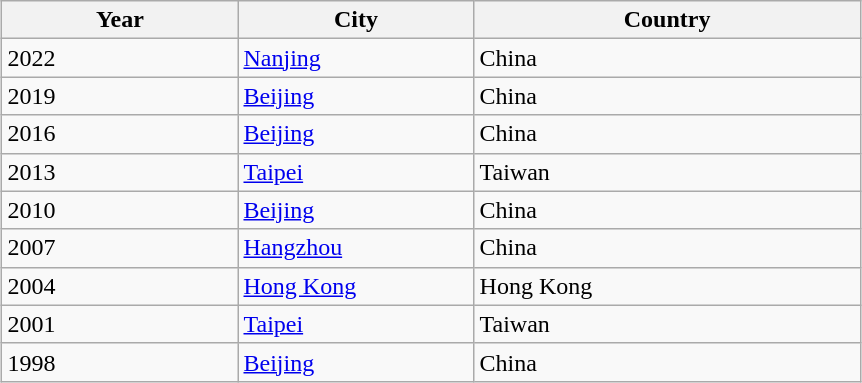<table class="wikitable sortable" style="margin: 1ex auto 1ex auto">
<tr>
<th style="width:150px">Year</th>
<th style="width:150px">City</th>
<th style="width:250px">Country</th>
</tr>
<tr>
<td>2022</td>
<td><a href='#'>Nanjing</a></td>
<td> China </td>
</tr>
<tr>
<td>2019</td>
<td><a href='#'>Beijing</a></td>
<td> China </td>
</tr>
<tr>
<td>2016</td>
<td><a href='#'>Beijing</a></td>
<td> China</td>
</tr>
<tr>
<td>2013</td>
<td><a href='#'>Taipei</a></td>
<td> Taiwan</td>
</tr>
<tr>
<td>2010</td>
<td><a href='#'>Beijing</a></td>
<td> China</td>
</tr>
<tr>
<td>2007</td>
<td><a href='#'>Hangzhou</a></td>
<td> China</td>
</tr>
<tr>
<td>2004</td>
<td><a href='#'>Hong Kong</a></td>
<td> Hong Kong</td>
</tr>
<tr>
<td>2001</td>
<td><a href='#'>Taipei</a></td>
<td> Taiwan</td>
</tr>
<tr>
<td>1998</td>
<td><a href='#'>Beijing</a></td>
<td> China</td>
</tr>
</table>
